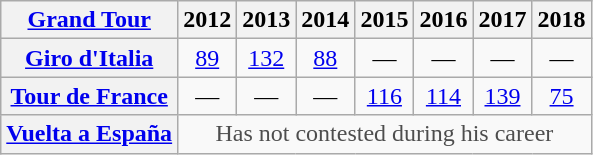<table class="wikitable plainrowheaders">
<tr>
<th scope="col"><a href='#'>Grand Tour</a></th>
<th scope="col">2012</th>
<th scope="col">2013</th>
<th scope="col">2014</th>
<th scope="col">2015</th>
<th scope="col">2016</th>
<th scope="col">2017</th>
<th scope="col">2018</th>
</tr>
<tr style="text-align:center;">
<th scope="row"> <a href='#'>Giro d'Italia</a></th>
<td><a href='#'>89</a></td>
<td><a href='#'>132</a></td>
<td><a href='#'>88</a></td>
<td>—</td>
<td>—</td>
<td>—</td>
<td>—</td>
</tr>
<tr style="text-align:center;">
<th scope="row"> <a href='#'>Tour de France</a></th>
<td>—</td>
<td>—</td>
<td>—</td>
<td><a href='#'>116</a></td>
<td><a href='#'>114</a></td>
<td><a href='#'>139</a></td>
<td><a href='#'>75</a></td>
</tr>
<tr style="text-align:center;">
<th scope="row"> <a href='#'>Vuelta a España</a></th>
<td style="color:#4d4d4d;" colspan=7>Has not contested during his career</td>
</tr>
</table>
